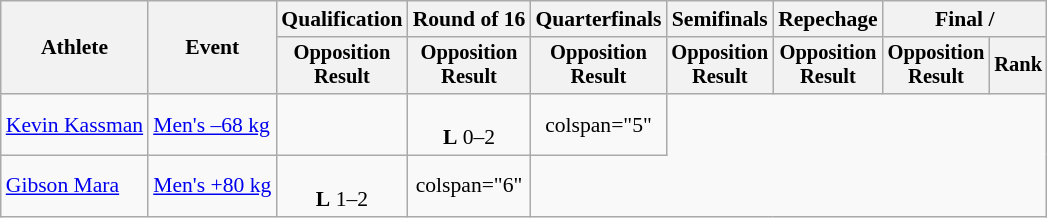<table class=wikitable style=font-size:90%;text-align:center>
<tr>
<th rowspan=2>Athlete</th>
<th rowspan=2>Event</th>
<th>Qualification</th>
<th>Round of 16</th>
<th>Quarterfinals</th>
<th>Semifinals</th>
<th>Repechage</th>
<th colspan=2>Final / </th>
</tr>
<tr style=font-size:95%>
<th>Opposition<br>Result</th>
<th>Opposition<br>Result</th>
<th>Opposition<br>Result</th>
<th>Opposition<br>Result</th>
<th>Opposition<br>Result</th>
<th>Opposition<br>Result</th>
<th>Rank</th>
</tr>
<tr>
<td align=left><a href='#'>Kevin Kassman</a></td>
<td align=left><a href='#'>Men's –68 kg</a></td>
<td></td>
<td><br><strong>L</strong> 0–2</td>
<td>colspan="5" </td>
</tr>
<tr>
<td align=left><a href='#'>Gibson Mara</a></td>
<td align=left><a href='#'>Men's +80 kg</a></td>
<td><br><strong>L</strong> 1–2</td>
<td>colspan="6" </td>
</tr>
</table>
